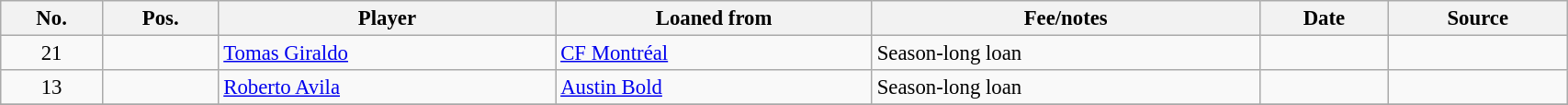<table class="wikitable sortable" style="width:90%; text-align:center; font-size:95%; text-align:left;">
<tr>
<th>No.</th>
<th>Pos.</th>
<th>Player</th>
<th>Loaned from</th>
<th>Fee/notes</th>
<th>Date</th>
<th>Source</th>
</tr>
<tr>
<td align=center>21</td>
<td align=center></td>
<td align=Giraldo, Tomas> <a href='#'>Tomas Giraldo</a></td>
<td> <a href='#'>CF Montréal</a></td>
<td>Season-long loan</td>
<td></td>
<td></td>
</tr>
<tr>
<td align=center>13</td>
<td align=center></td>
<td align=Avila, Roberto> <a href='#'>Roberto Avila</a></td>
<td> <a href='#'>Austin Bold</a></td>
<td>Season-long loan</td>
<td></td>
<td></td>
</tr>
<tr>
</tr>
</table>
